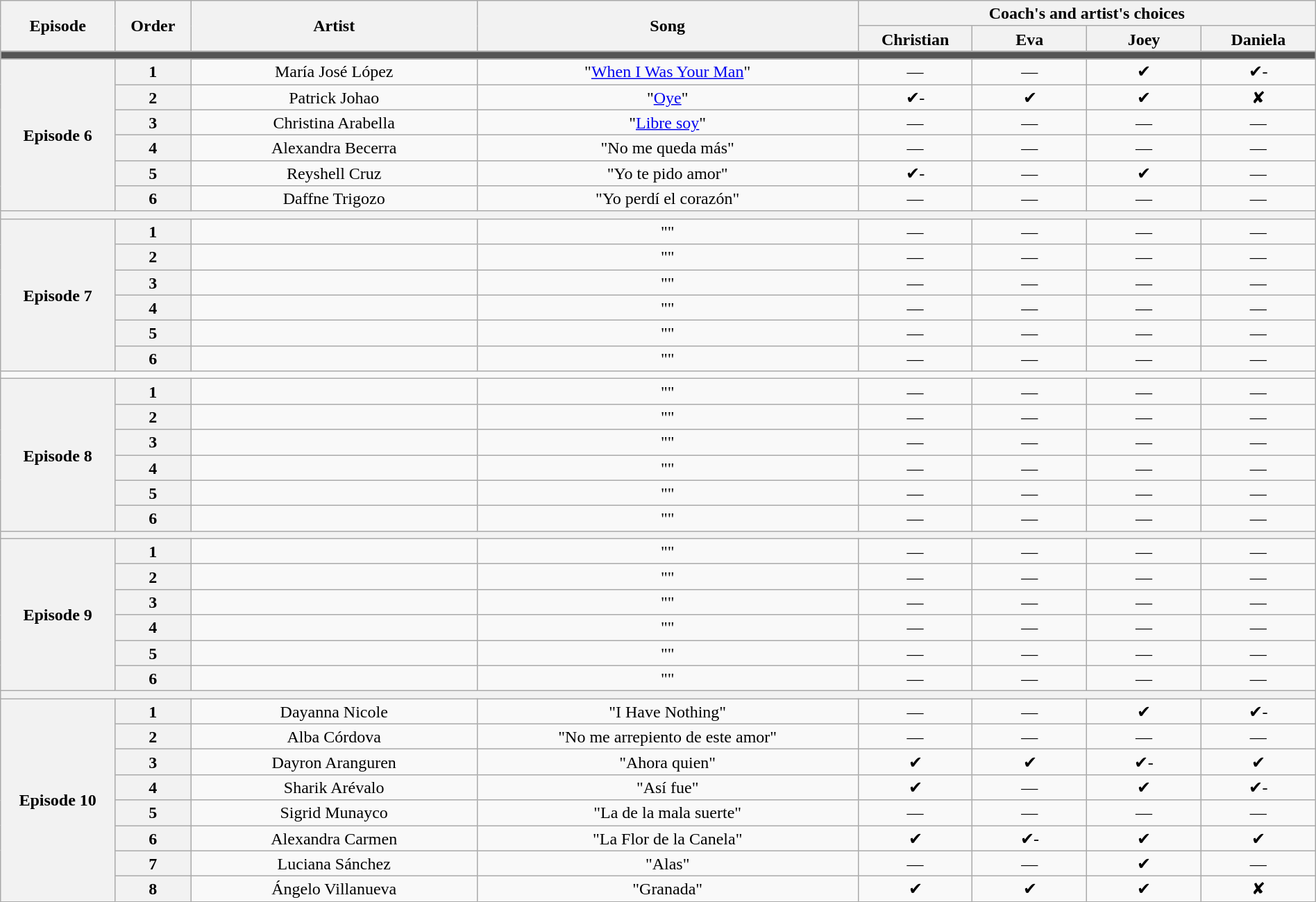<table class="wikitable" style="text-align:center; line-height:17px; width:100%">
<tr>
<th rowspan="2" width="06%" scope="col">Episode</th>
<th rowspan="2" width="04%" scope="col">Order</th>
<th rowspan="2" width="15%" scope="col">Artist</th>
<th rowspan="2" width="20%" scope="col">Song</th>
<th colspan="4" width="24%" scope="col">Coach's and artist's choices</th>
</tr>
<tr>
<th style="width:06%">Christian</th>
<th style="width:06%">Eva</th>
<th style="width:06%">Joey</th>
<th style="width:06%">Daniela</th>
</tr>
<tr>
<td colspan="8" bgcolor="#555555"></td>
</tr>
<tr>
<th rowspan="6">Episode 6<br></th>
<th>1</th>
<td>María José López</td>
<td>"<a href='#'>When I Was Your Man</a>"</td>
<td>—</td>
<td>—</td>
<td>✔</td>
<td>✔-</td>
</tr>
<tr>
<th>2</th>
<td>Patrick Johao</td>
<td>"<a href='#'>Oye</a>"</td>
<td>✔-</td>
<td>✔</td>
<td>✔</td>
<td>✘</td>
</tr>
<tr>
<th>3</th>
<td>Christina Arabella</td>
<td>"<a href='#'>Libre soy</a>"</td>
<td>—</td>
<td>—</td>
<td>—</td>
<td>—</td>
</tr>
<tr>
<th>4</th>
<td>Alexandra Becerra</td>
<td>"No me queda más"</td>
<td>—</td>
<td>—</td>
<td>—</td>
<td>—</td>
</tr>
<tr>
<th>5</th>
<td>Reyshell Cruz</td>
<td>"Yo te pido amor"</td>
<td>✔-</td>
<td>—</td>
<td>✔</td>
<td>—</td>
</tr>
<tr>
<th>6</th>
<td>Daffne Trigozo</td>
<td>"Yo perdí el corazón"</td>
<td>—</td>
<td>—</td>
<td>—</td>
<td>—</td>
</tr>
<tr>
<th colspan="8"></th>
</tr>
<tr>
<th rowspan="6">Episode 7<br></th>
<th>1</th>
<td></td>
<td>""</td>
<td>—</td>
<td>—</td>
<td>—</td>
<td>—</td>
</tr>
<tr>
<th>2</th>
<td></td>
<td>""</td>
<td>—</td>
<td>—</td>
<td>—</td>
<td>—</td>
</tr>
<tr>
<th>3</th>
<td></td>
<td>""</td>
<td>—</td>
<td>—</td>
<td>—</td>
<td>—</td>
</tr>
<tr>
<th>4</th>
<td></td>
<td>""</td>
<td>—</td>
<td>—</td>
<td>—</td>
<td>—</td>
</tr>
<tr>
<th>5</th>
<td></td>
<td>""</td>
<td>—</td>
<td>—</td>
<td>—</td>
<td>—</td>
</tr>
<tr>
<th>6</th>
<td></td>
<td>""</td>
<td>—</td>
<td>—</td>
<td>—</td>
<td>—</td>
</tr>
<tr>
<td colspan="8"></td>
</tr>
<tr>
<th rowspan="6">Episode 8<br></th>
<th>1</th>
<td></td>
<td>""</td>
<td>—</td>
<td>—</td>
<td>—</td>
<td>—</td>
</tr>
<tr>
<th>2</th>
<td></td>
<td>""</td>
<td>—</td>
<td>—</td>
<td>—</td>
<td>—</td>
</tr>
<tr>
<th>3</th>
<td></td>
<td>""</td>
<td>—</td>
<td>—</td>
<td>—</td>
<td>—</td>
</tr>
<tr>
<th>4</th>
<td></td>
<td>""</td>
<td>—</td>
<td>—</td>
<td>—</td>
<td>—</td>
</tr>
<tr>
<th>5</th>
<td></td>
<td>""</td>
<td>—</td>
<td>—</td>
<td>—</td>
<td>—</td>
</tr>
<tr>
<th>6</th>
<td></td>
<td>""</td>
<td>—</td>
<td>—</td>
<td>—</td>
<td>—</td>
</tr>
<tr>
<th colspan="8"></th>
</tr>
<tr>
<th rowspan="6">Episode 9<br></th>
<th>1</th>
<td></td>
<td>""</td>
<td>—</td>
<td>—</td>
<td>—</td>
<td>—</td>
</tr>
<tr>
<th>2</th>
<td></td>
<td>""</td>
<td>—</td>
<td>—</td>
<td>—</td>
<td>—</td>
</tr>
<tr>
<th>3</th>
<td></td>
<td>""</td>
<td>—</td>
<td>—</td>
<td>—</td>
<td>—</td>
</tr>
<tr>
<th>4</th>
<td></td>
<td>""</td>
<td>—</td>
<td>—</td>
<td>—</td>
<td>—</td>
</tr>
<tr>
<th>5</th>
<td></td>
<td>""</td>
<td>—</td>
<td>—</td>
<td>—</td>
<td>—</td>
</tr>
<tr>
<th>6</th>
<td></td>
<td>""</td>
<td>—</td>
<td>—</td>
<td>—</td>
<td>—</td>
</tr>
<tr>
<th colspan="8"></th>
</tr>
<tr>
<th rowspan="8">Episode 10<br></th>
<th>1</th>
<td>Dayanna Nicole</td>
<td>"I Have Nothing"</td>
<td>—</td>
<td>—</td>
<td>✔</td>
<td>✔-</td>
</tr>
<tr>
<th>2</th>
<td>Alba Córdova</td>
<td>"No me arrepiento de este amor"</td>
<td>—</td>
<td>—</td>
<td>—</td>
<td>—</td>
</tr>
<tr>
<th>3</th>
<td>Dayron Aranguren</td>
<td>"Ahora quien"</td>
<td>✔</td>
<td>✔</td>
<td>✔-</td>
<td>✔</td>
</tr>
<tr>
<th>4</th>
<td>Sharik Arévalo</td>
<td>"Así fue"</td>
<td>✔</td>
<td>—</td>
<td>✔</td>
<td>✔-</td>
</tr>
<tr>
<th>5</th>
<td>Sigrid Munayco</td>
<td>"La de la mala suerte"</td>
<td>—</td>
<td>—</td>
<td>—</td>
<td>—</td>
</tr>
<tr>
<th>6</th>
<td>Alexandra Carmen</td>
<td>"La Flor de la Canela"</td>
<td>✔</td>
<td>✔-</td>
<td>✔</td>
<td>✔</td>
</tr>
<tr>
<th>7</th>
<td>Luciana Sánchez</td>
<td>"Alas"</td>
<td>—</td>
<td>—</td>
<td>✔</td>
<td>—</td>
</tr>
<tr>
<th>8</th>
<td>Ángelo Villanueva</td>
<td>"Granada"</td>
<td>✔</td>
<td>✔</td>
<td>✔</td>
<td>✘</td>
</tr>
</table>
